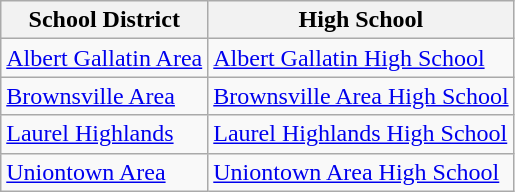<table class="wikitable">
<tr>
<th>School District</th>
<th>High School</th>
</tr>
<tr>
<td><a href='#'>Albert Gallatin Area</a></td>
<td><a href='#'>Albert Gallatin High School</a></td>
</tr>
<tr>
<td><a href='#'>Brownsville Area</a></td>
<td><a href='#'>Brownsville Area High School</a></td>
</tr>
<tr>
<td><a href='#'>Laurel Highlands</a></td>
<td><a href='#'>Laurel Highlands High School</a></td>
</tr>
<tr>
<td><a href='#'>Uniontown Area</a></td>
<td><a href='#'>Uniontown Area High School</a></td>
</tr>
</table>
